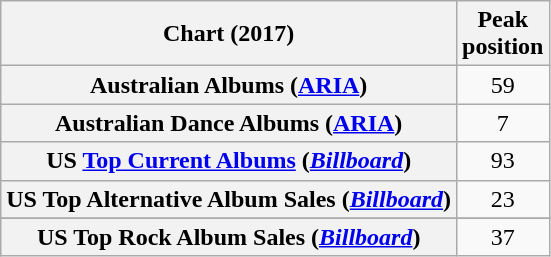<table class="wikitable sortable plainrowheaders" style="text-align:center">
<tr>
<th scope="col">Chart (2017)</th>
<th scope="col">Peak<br>position</th>
</tr>
<tr>
<th scope="row">Australian Albums (<a href='#'>ARIA</a>)</th>
<td>59</td>
</tr>
<tr>
<th scope="row">Australian Dance Albums (<a href='#'>ARIA</a>)</th>
<td>7</td>
</tr>
<tr>
<th scope="row">US <a href='#'>Top Current Albums</a> (<em><a href='#'>Billboard</a></em>)</th>
<td>93</td>
</tr>
<tr>
<th scope="row">US Top Alternative Album Sales (<em><a href='#'>Billboard</a></em>)</th>
<td>23</td>
</tr>
<tr>
</tr>
<tr>
<th scope="row">US Top Rock Album Sales (<em><a href='#'>Billboard</a></em>)</th>
<td>37</td>
</tr>
</table>
